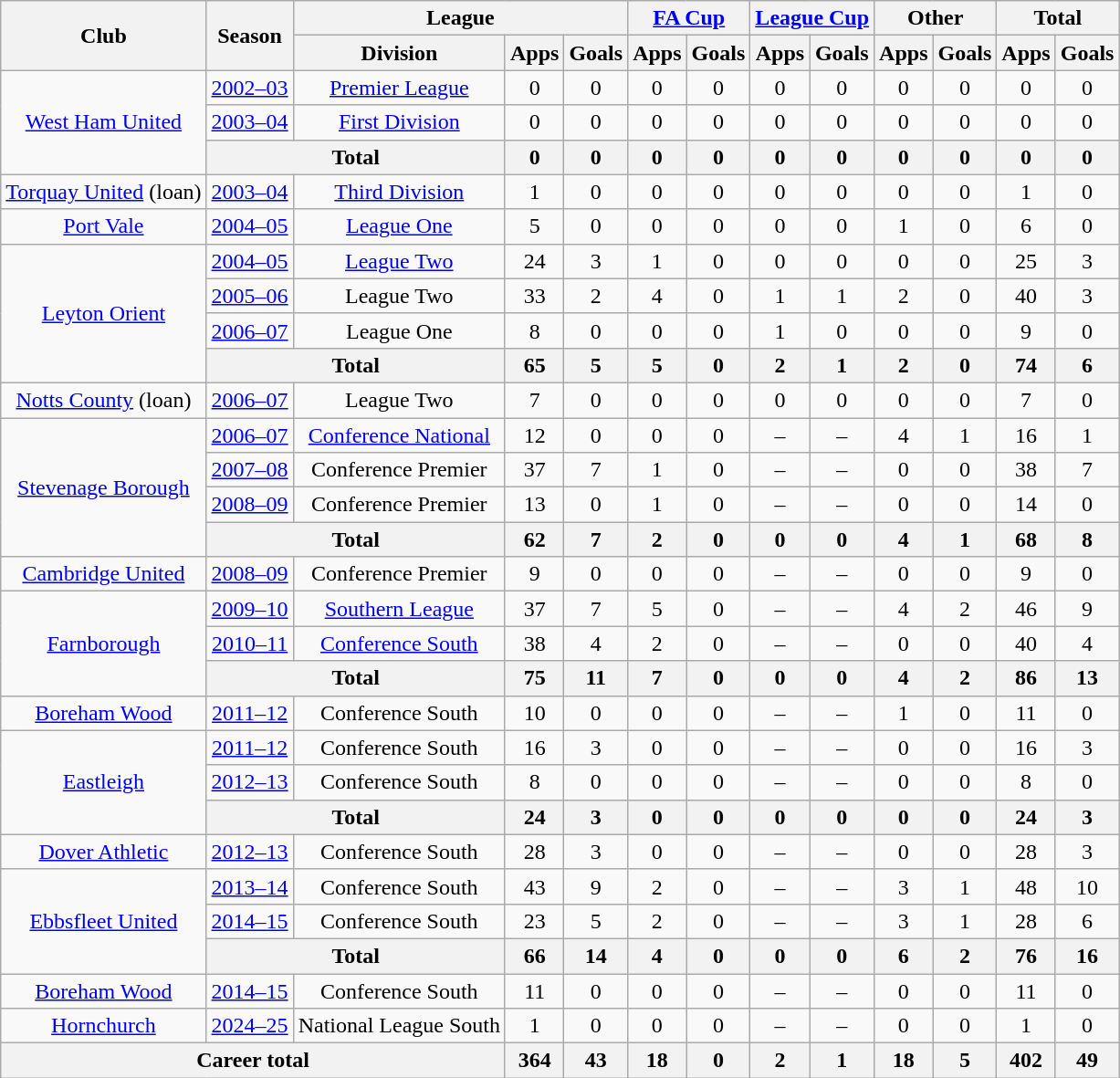<table class="wikitable" style="text-align:center">
<tr>
<th rowspan="2">Club</th>
<th rowspan="2">Season</th>
<th colspan="3">League</th>
<th colspan="2"><a href='#'>FA Cup</a></th>
<th colspan="2"><a href='#'>League Cup</a></th>
<th colspan="2">Other</th>
<th colspan="2">Total</th>
</tr>
<tr>
<th>Division</th>
<th>Apps</th>
<th>Goals</th>
<th>Apps</th>
<th>Goals</th>
<th>Apps</th>
<th>Goals</th>
<th>Apps</th>
<th>Goals</th>
<th>Apps</th>
<th>Goals</th>
</tr>
<tr>
<td rowspan="3"><a href='#'>West Ham United</a></td>
<td><a href='#'>2002–03</a></td>
<td><a href='#'>Premier League</a></td>
<td>0</td>
<td>0</td>
<td>0</td>
<td>0</td>
<td>0</td>
<td>0</td>
<td>0</td>
<td>0</td>
<td>0</td>
<td>0</td>
</tr>
<tr>
<td><a href='#'>2003–04</a></td>
<td><a href='#'>First Division</a></td>
<td>0</td>
<td>0</td>
<td>0</td>
<td>0</td>
<td>0</td>
<td>0</td>
<td>0</td>
<td>0</td>
<td>0</td>
<td>0</td>
</tr>
<tr>
<th colspan="2">Total</th>
<th>0</th>
<th>0</th>
<th>0</th>
<th>0</th>
<th>0</th>
<th>0</th>
<th>0</th>
<th>0</th>
<th>0</th>
<th>0</th>
</tr>
<tr>
<td><a href='#'>Torquay United</a> (loan)</td>
<td><a href='#'>2003–04</a></td>
<td><a href='#'>Third Division</a></td>
<td>1</td>
<td>0</td>
<td>0</td>
<td>0</td>
<td>0</td>
<td>0</td>
<td>0</td>
<td>0</td>
<td>1</td>
<td>0</td>
</tr>
<tr>
<td><a href='#'>Port Vale</a></td>
<td><a href='#'>2004–05</a></td>
<td><a href='#'>League One</a></td>
<td>5</td>
<td>0</td>
<td>0</td>
<td>0</td>
<td>0</td>
<td>0</td>
<td>1</td>
<td>0</td>
<td>6</td>
<td>0</td>
</tr>
<tr>
<td rowspan="4"><a href='#'>Leyton Orient</a></td>
<td><a href='#'>2004–05</a></td>
<td><a href='#'>League Two</a></td>
<td>24</td>
<td>3</td>
<td>1</td>
<td>0</td>
<td>0</td>
<td>0</td>
<td>0</td>
<td>0</td>
<td>25</td>
<td>3</td>
</tr>
<tr>
<td><a href='#'>2005–06</a></td>
<td>League Two</td>
<td>33</td>
<td>2</td>
<td>4</td>
<td>0</td>
<td>1</td>
<td>1</td>
<td>2</td>
<td>0</td>
<td>40</td>
<td>3</td>
</tr>
<tr>
<td><a href='#'>2006–07</a></td>
<td>League One</td>
<td>8</td>
<td>0</td>
<td>0</td>
<td>0</td>
<td>1</td>
<td>0</td>
<td>0</td>
<td>0</td>
<td>9</td>
<td>0</td>
</tr>
<tr>
<th colspan="2">Total</th>
<th>65</th>
<th>5</th>
<th>5</th>
<th>0</th>
<th>2</th>
<th>1</th>
<th>2</th>
<th>0</th>
<th>74</th>
<th>6</th>
</tr>
<tr>
<td><a href='#'>Notts County</a> (loan)</td>
<td><a href='#'>2006–07</a></td>
<td>League Two</td>
<td>7</td>
<td>0</td>
<td>0</td>
<td>0</td>
<td>0</td>
<td>0</td>
<td>0</td>
<td>0</td>
<td>7</td>
<td>0</td>
</tr>
<tr>
<td rowspan="4"><a href='#'>Stevenage Borough</a></td>
<td><a href='#'>2006–07</a></td>
<td><a href='#'>Conference National</a></td>
<td>12</td>
<td>0</td>
<td>0</td>
<td>0</td>
<td>–</td>
<td>–</td>
<td>4</td>
<td>1</td>
<td>16</td>
<td>1</td>
</tr>
<tr>
<td><a href='#'>2007–08</a></td>
<td>Conference Premier</td>
<td>37</td>
<td>7</td>
<td>1</td>
<td>0</td>
<td>–</td>
<td>–</td>
<td>0</td>
<td>0</td>
<td>38</td>
<td>7</td>
</tr>
<tr>
<td><a href='#'>2008–09</a></td>
<td>Conference Premier</td>
<td>13</td>
<td>0</td>
<td>1</td>
<td>0</td>
<td>–</td>
<td>–</td>
<td>0</td>
<td>0</td>
<td>14</td>
<td>0</td>
</tr>
<tr>
<th colspan="2">Total</th>
<th>62</th>
<th>7</th>
<th>2</th>
<th>0</th>
<th>0</th>
<th>0</th>
<th>4</th>
<th>1</th>
<th>68</th>
<th>8</th>
</tr>
<tr>
<td><a href='#'>Cambridge United</a></td>
<td><a href='#'>2008–09</a></td>
<td>Conference Premier</td>
<td>9</td>
<td>0</td>
<td>0</td>
<td>0</td>
<td>–</td>
<td>–</td>
<td>0</td>
<td>0</td>
<td>9</td>
<td>0</td>
</tr>
<tr>
<td rowspan="3"><a href='#'>Farnborough</a></td>
<td><a href='#'>2009–10</a></td>
<td><a href='#'>Southern League</a></td>
<td>37</td>
<td>7</td>
<td>5</td>
<td>0</td>
<td>–</td>
<td>–</td>
<td>4</td>
<td>2</td>
<td>46</td>
<td>9</td>
</tr>
<tr>
<td><a href='#'>2010–11</a></td>
<td><a href='#'>Conference South</a></td>
<td>38</td>
<td>4</td>
<td>2</td>
<td>0</td>
<td>–</td>
<td>–</td>
<td>0</td>
<td>0</td>
<td>40</td>
<td>4</td>
</tr>
<tr>
<th colspan="2">Total</th>
<th>75</th>
<th>11</th>
<th>7</th>
<th>0</th>
<th>0</th>
<th>0</th>
<th>4</th>
<th>2</th>
<th>86</th>
<th>13</th>
</tr>
<tr>
<td><a href='#'>Boreham Wood</a></td>
<td><a href='#'>2011–12</a></td>
<td>Conference South</td>
<td>10</td>
<td>0</td>
<td>0</td>
<td>0</td>
<td>–</td>
<td>–</td>
<td>1</td>
<td>0</td>
<td>11</td>
<td>0</td>
</tr>
<tr>
<td rowspan="3"><a href='#'>Eastleigh</a></td>
<td><a href='#'>2011–12</a></td>
<td>Conference South</td>
<td>16</td>
<td>3</td>
<td>0</td>
<td>0</td>
<td>–</td>
<td>–</td>
<td>0</td>
<td>0</td>
<td>16</td>
<td>3</td>
</tr>
<tr>
<td><a href='#'>2012–13</a></td>
<td>Conference South</td>
<td>8</td>
<td>0</td>
<td>0</td>
<td>0</td>
<td>–</td>
<td>–</td>
<td>0</td>
<td>0</td>
<td>8</td>
<td>0</td>
</tr>
<tr>
<th colspan="2">Total</th>
<th>24</th>
<th>3</th>
<th>0</th>
<th>0</th>
<th>0</th>
<th>0</th>
<th>0</th>
<th>0</th>
<th>24</th>
<th>3</th>
</tr>
<tr>
<td><a href='#'>Dover Athletic</a></td>
<td><a href='#'>2012–13</a></td>
<td>Conference South</td>
<td>28</td>
<td>3</td>
<td>0</td>
<td>0</td>
<td>–</td>
<td>–</td>
<td>0</td>
<td>0</td>
<td>28</td>
<td>3</td>
</tr>
<tr>
<td rowspan="3"><a href='#'>Ebbsfleet United</a></td>
<td><a href='#'>2013–14</a></td>
<td>Conference South</td>
<td>43</td>
<td>9</td>
<td>2</td>
<td>0</td>
<td>–</td>
<td>–</td>
<td>3</td>
<td>1</td>
<td>48</td>
<td>10</td>
</tr>
<tr>
<td><a href='#'>2014–15</a></td>
<td>Conference South</td>
<td>23</td>
<td>5</td>
<td>2</td>
<td>0</td>
<td>–</td>
<td>–</td>
<td>3</td>
<td>1</td>
<td>28</td>
<td>6</td>
</tr>
<tr>
<th colspan="2">Total</th>
<th>66</th>
<th>14</th>
<th>4</th>
<th>0</th>
<th>0</th>
<th>0</th>
<th>6</th>
<th>2</th>
<th>76</th>
<th>16</th>
</tr>
<tr>
<td><a href='#'>Boreham Wood</a></td>
<td><a href='#'>2014–15</a></td>
<td>Conference South</td>
<td>11</td>
<td>0</td>
<td>0</td>
<td>0</td>
<td>–</td>
<td>–</td>
<td>0</td>
<td>0</td>
<td>11</td>
<td>0</td>
</tr>
<tr>
<td><a href='#'>Hornchurch</a></td>
<td><a href='#'>2024–25</a></td>
<td>National League South</td>
<td>1</td>
<td>0</td>
<td>0</td>
<td>0</td>
<td>–</td>
<td>–</td>
<td>0</td>
<td>0</td>
<td>1</td>
<td>0</td>
</tr>
<tr>
<th colspan="3">Career total</th>
<th>364</th>
<th>43</th>
<th>18</th>
<th>0</th>
<th>2</th>
<th>1</th>
<th>18</th>
<th>5</th>
<th>402</th>
<th>49</th>
</tr>
</table>
